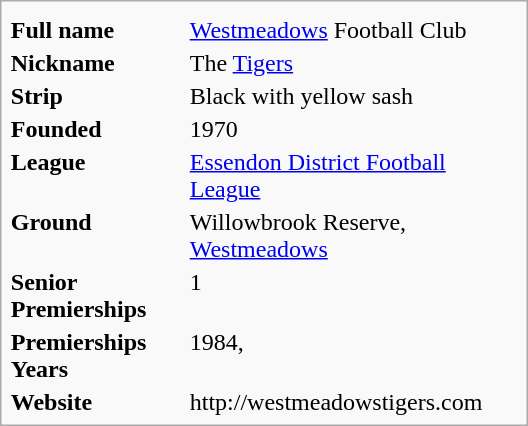<table class="infobox"  style="width:22em; text-align:left;">
<tr>
<td colspan="2" style="text-align:center;"></td>
</tr>
<tr>
<th>Full name</th>
<td><a href='#'>Westmeadows</a> Football Club</td>
</tr>
<tr>
<th>Nickname</th>
<td>The <a href='#'>Tigers</a></td>
</tr>
<tr>
<th>Strip</th>
<td>Black with yellow sash</td>
</tr>
<tr>
<th>Founded</th>
<td>1970</td>
</tr>
<tr>
<th>League</th>
<td><a href='#'>Essendon District Football League</a></td>
</tr>
<tr>
<th>Ground</th>
<td>Willowbrook Reserve, <a href='#'>Westmeadows</a></td>
</tr>
<tr>
<th>Senior Premierships</th>
<td>1</td>
</tr>
<tr>
<th>Premierships Years</th>
<td>1984,</td>
</tr>
<tr>
<th>Website</th>
<td>http://westmeadowstigers.com</td>
</tr>
</table>
